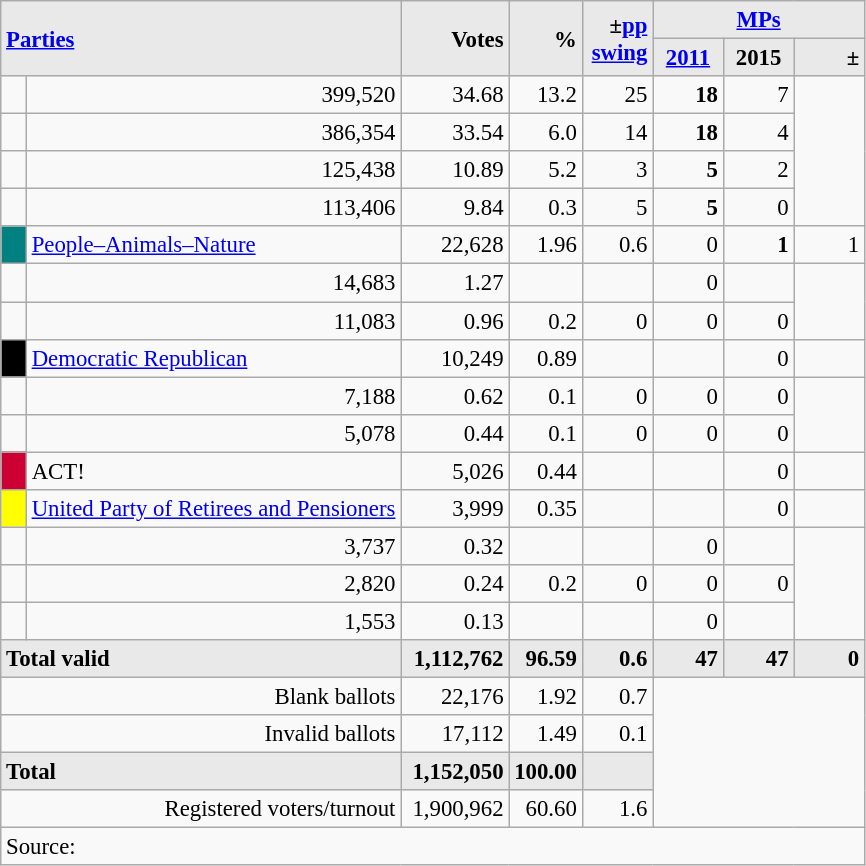<table class="wikitable" style="text-align:right; font-size:95%;">
<tr>
<th rowspan="2" colspan="2" style="background:#e9e9e9; text-align:left;" alignleft><a href='#'>Parties</a></th>
<th rowspan="2" style="background:#e9e9e9; text-align:right;">Votes</th>
<th rowspan="2" style="background:#e9e9e9; text-align:right;">%</th>
<th rowspan="2" style="background:#e9e9e9; text-align:right;">±<a href='#'>pp</a> <a href='#'>swing</a></th>
<th colspan="3" style="background:#e9e9e9; text-align:center;"><a href='#'>MPs</a></th>
</tr>
<tr style="background-color:#E9E9E9">
<th style="background-color:#E9E9E9;text-align:center;"><a href='#'>2011</a></th>
<th style="background-color:#E9E9E9;text-align:center;">2015</th>
<th style="background:#e9e9e9; text-align:right;">±</th>
</tr>
<tr>
<td> </td>
<td>399,520</td>
<td>34.68</td>
<td>13.2</td>
<td>25</td>
<td><strong>18</strong></td>
<td>7</td>
</tr>
<tr>
<td></td>
<td>386,354</td>
<td>33.54</td>
<td>6.0</td>
<td>14</td>
<td><strong>18</strong></td>
<td>4</td>
</tr>
<tr>
<td></td>
<td>125,438</td>
<td>10.89</td>
<td>5.2</td>
<td>3</td>
<td><strong>5</strong></td>
<td>2</td>
</tr>
<tr>
<td></td>
<td>113,406</td>
<td>9.84</td>
<td>0.3</td>
<td>5</td>
<td><strong>5</strong></td>
<td>0</td>
</tr>
<tr>
<td style="width: 10px" bgcolor="teal" align="center"></td>
<td align="left"><a href='#'>People–Animals–Nature</a></td>
<td>22,628</td>
<td>1.96</td>
<td>0.6</td>
<td>0</td>
<td><strong>1</strong></td>
<td>1</td>
</tr>
<tr>
<td></td>
<td>14,683</td>
<td>1.27</td>
<td></td>
<td></td>
<td>0</td>
<td></td>
</tr>
<tr>
<td></td>
<td>11,083</td>
<td>0.96</td>
<td>0.2</td>
<td>0</td>
<td>0</td>
<td>0</td>
</tr>
<tr>
<td style="width: 10px" bgcolor=black align="center"></td>
<td align=left><a href='#'>Democratic Republican</a></td>
<td>10,249</td>
<td>0.89</td>
<td></td>
<td></td>
<td>0</td>
<td></td>
</tr>
<tr>
<td></td>
<td>7,188</td>
<td>0.62</td>
<td>0.1</td>
<td>0</td>
<td>0</td>
<td>0</td>
</tr>
<tr>
<td></td>
<td>5,078</td>
<td>0.44</td>
<td>0.1</td>
<td>0</td>
<td>0</td>
<td>0</td>
</tr>
<tr>
<td style="width:10px; background:#CC0033; text-align:center;"></td>
<td style="text-align:left;">ACT! </td>
<td>5,026</td>
<td>0.44</td>
<td></td>
<td></td>
<td>0</td>
<td></td>
</tr>
<tr>
<td style="width: 10px" bgcolor=yellow align="center"></td>
<td align=left><a href='#'>United Party of Retirees and Pensioners</a></td>
<td>3,999</td>
<td>0.35</td>
<td></td>
<td></td>
<td>0</td>
<td></td>
</tr>
<tr>
<td></td>
<td>3,737</td>
<td>0.32</td>
<td></td>
<td></td>
<td>0</td>
<td></td>
</tr>
<tr>
<td></td>
<td>2,820</td>
<td>0.24</td>
<td>0.2</td>
<td>0</td>
<td>0</td>
<td>0</td>
</tr>
<tr>
<td></td>
<td>1,553</td>
<td>0.13</td>
<td></td>
<td></td>
<td>0</td>
<td></td>
</tr>
<tr>
<td colspan=2 align=left style="background-color:#E9E9E9"><strong>Total valid</strong></td>
<td width="65" align="right" style="background-color:#E9E9E9"><strong>1,112,762</strong></td>
<td width="40" align="right" style="background-color:#E9E9E9"><strong>96.59</strong></td>
<td width="40" align="right" style="background-color:#E9E9E9"><strong>0.6</strong></td>
<td width="40" align="right" style="background-color:#E9E9E9"><strong>47</strong></td>
<td width="40" align="right" style="background-color:#E9E9E9"><strong>47</strong></td>
<td width="40" align="right" style="background-color:#E9E9E9"><strong>0</strong></td>
</tr>
<tr>
<td colspan=2>Blank ballots</td>
<td>22,176</td>
<td>1.92</td>
<td>0.7</td>
<td colspan=4 rowspan=4></td>
</tr>
<tr>
<td colspan=2>Invalid ballots</td>
<td>17,112</td>
<td>1.49</td>
<td>0.1</td>
</tr>
<tr>
<td colspan=2 width="259" align=left style="background-color:#E9E9E9"><strong>Total</strong></td>
<td width="50" align="right" style="background-color:#E9E9E9"><strong>1,152,050</strong></td>
<td width="40" align="right" style="background-color:#E9E9E9"><strong>100.00</strong></td>
<td width="40" align="right" style="background-color:#E9E9E9"></td>
</tr>
<tr>
<td colspan=2>Registered voters/turnout</td>
<td>1,900,962</td>
<td>60.60</td>
<td>1.6</td>
</tr>
<tr>
<td colspan=11 align=left>Source: </td>
</tr>
</table>
